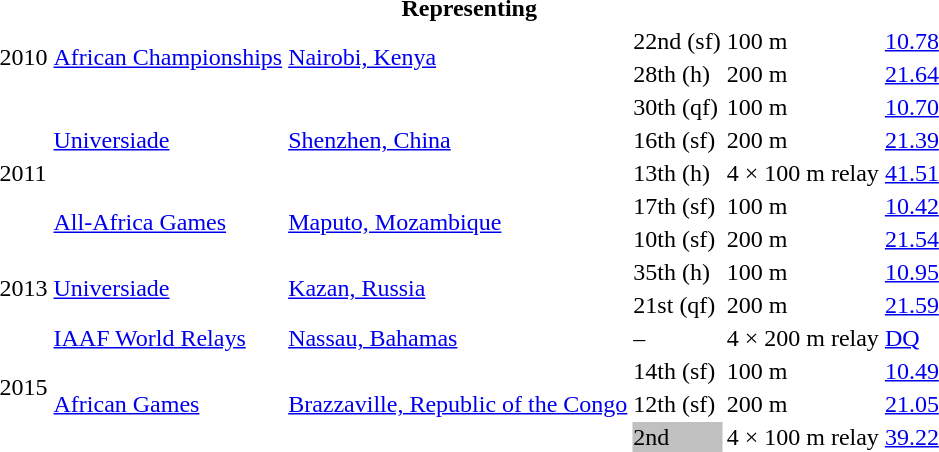<table>
<tr>
<th colspan="6">Representing </th>
</tr>
<tr>
<td rowspan=2>2010</td>
<td rowspan=2><a href='#'>African Championships</a></td>
<td rowspan=2><a href='#'>Nairobi, Kenya</a></td>
<td>22nd (sf)</td>
<td>100 m</td>
<td><a href='#'>10.78</a></td>
</tr>
<tr>
<td>28th (h)</td>
<td>200 m</td>
<td><a href='#'>21.64</a></td>
</tr>
<tr>
<td rowspan=5>2011</td>
<td rowspan=3><a href='#'>Universiade</a></td>
<td rowspan=3><a href='#'>Shenzhen, China</a></td>
<td>30th (qf)</td>
<td>100 m</td>
<td><a href='#'>10.70</a></td>
</tr>
<tr>
<td>16th (sf)</td>
<td>200 m</td>
<td><a href='#'>21.39</a></td>
</tr>
<tr>
<td>13th (h)</td>
<td>4 × 100 m relay</td>
<td><a href='#'>41.51</a></td>
</tr>
<tr>
<td rowspan=2><a href='#'>All-Africa Games</a></td>
<td rowspan=2><a href='#'>Maputo, Mozambique</a></td>
<td>17th (sf)</td>
<td>100 m</td>
<td><a href='#'>10.42</a></td>
</tr>
<tr>
<td>10th (sf)</td>
<td>200 m</td>
<td><a href='#'>21.54</a></td>
</tr>
<tr>
<td rowspan=2>2013</td>
<td rowspan=2><a href='#'>Universiade</a></td>
<td rowspan=2><a href='#'>Kazan, Russia</a></td>
<td>35th (h)</td>
<td>100 m</td>
<td><a href='#'>10.95</a></td>
</tr>
<tr>
<td>21st (qf)</td>
<td>200 m</td>
<td><a href='#'>21.59</a></td>
</tr>
<tr>
<td rowspan=4>2015</td>
<td><a href='#'>IAAF World Relays</a></td>
<td><a href='#'>Nassau, Bahamas</a></td>
<td>–</td>
<td>4 × 200 m relay</td>
<td><a href='#'>DQ</a></td>
</tr>
<tr>
<td rowspan=3><a href='#'>African Games</a></td>
<td rowspan=3><a href='#'>Brazzaville, Republic of the Congo</a></td>
<td>14th (sf)</td>
<td>100 m</td>
<td><a href='#'>10.49</a></td>
</tr>
<tr>
<td>12th (sf)</td>
<td>200 m</td>
<td><a href='#'>21.05</a></td>
</tr>
<tr>
<td bgcolor=silver>2nd</td>
<td>4 × 100 m relay</td>
<td><a href='#'>39.22</a></td>
</tr>
</table>
